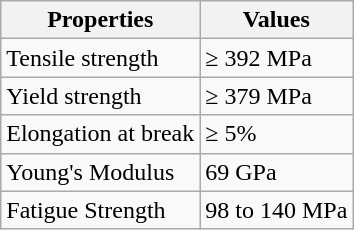<table class="wikitable">
<tr>
<th>Properties </th>
<th>Values</th>
</tr>
<tr>
<td>Tensile strength</td>
<td>≥ 392 MPa</td>
</tr>
<tr>
<td>Yield strength</td>
<td>≥ 379 MPa</td>
</tr>
<tr>
<td>Elongation at break</td>
<td>≥ 5%</td>
</tr>
<tr>
<td>Young's Modulus </td>
<td>69 GPa</td>
</tr>
<tr>
<td>Fatigue Strength </td>
<td>98 to 140 MPa</td>
</tr>
</table>
